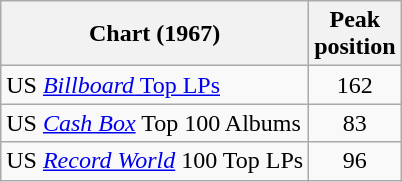<table class="wikitable plainrowheaders sortable">
<tr>
<th scope="col">Chart (1967)</th>
<th scope="col">Peak<br>position</th>
</tr>
<tr>
<td align="left">US <a href='#'><em>Billboard</em> Top LPs</a></td>
<td style="text-align:center;">162</td>
</tr>
<tr>
<td align="left">US <em><a href='#'>Cash Box</a></em> Top 100 Albums</td>
<td style="text-align:center;">83</td>
</tr>
<tr>
<td align="left">US <em><a href='#'>Record World</a></em> 100 Top LPs</td>
<td style="text-align:center;">96</td>
</tr>
</table>
